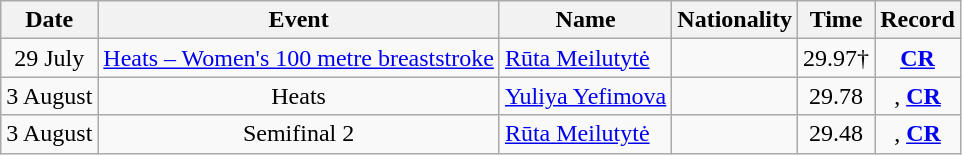<table class="wikitable" style=text-align:center>
<tr>
<th>Date</th>
<th>Event</th>
<th>Name</th>
<th>Nationality</th>
<th>Time</th>
<th>Record</th>
</tr>
<tr>
<td>29 July</td>
<td><a href='#'>Heats – Women's 100 metre breaststroke</a></td>
<td align=left><a href='#'>Rūta Meilutytė</a></td>
<td align=left></td>
<td>29.97†</td>
<td><strong><a href='#'>CR</a></strong></td>
</tr>
<tr>
<td>3 August</td>
<td>Heats</td>
<td align=left><a href='#'>Yuliya Yefimova</a></td>
<td align=left></td>
<td>29.78</td>
<td>, <strong><a href='#'>CR</a></strong></td>
</tr>
<tr>
<td>3 August</td>
<td>Semifinal 2</td>
<td align=left><a href='#'>Rūta Meilutytė</a></td>
<td align=left></td>
<td>29.48</td>
<td>, <strong><a href='#'>CR</a></strong></td>
</tr>
</table>
